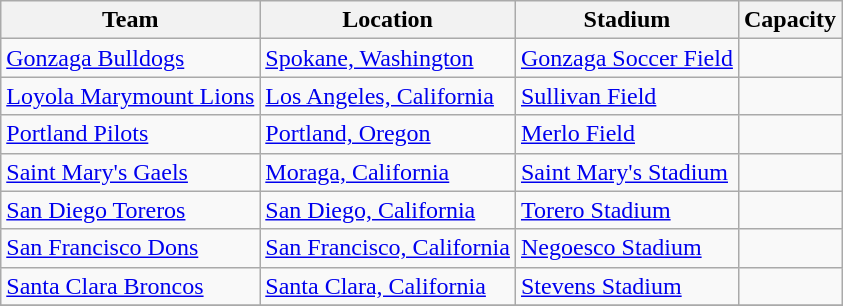<table class="wikitable sortable" style="text-align: left;">
<tr>
<th>Team</th>
<th>Location</th>
<th>Stadium</th>
<th>Capacity</th>
</tr>
<tr>
<td><a href='#'>Gonzaga Bulldogs</a></td>
<td><a href='#'>Spokane, Washington</a></td>
<td><a href='#'>Gonzaga Soccer Field</a></td>
<td align="center"></td>
</tr>
<tr>
<td><a href='#'>Loyola Marymount Lions</a></td>
<td><a href='#'>Los Angeles, California</a></td>
<td><a href='#'>Sullivan Field</a></td>
<td align="center"></td>
</tr>
<tr>
<td><a href='#'>Portland Pilots</a></td>
<td><a href='#'>Portland, Oregon</a></td>
<td><a href='#'>Merlo Field</a></td>
<td align="center"></td>
</tr>
<tr>
<td><a href='#'>Saint Mary's Gaels</a></td>
<td><a href='#'>Moraga, California</a></td>
<td><a href='#'>Saint Mary's Stadium</a></td>
<td align="center"></td>
</tr>
<tr>
<td><a href='#'>San Diego Toreros</a></td>
<td><a href='#'>San Diego, California</a></td>
<td><a href='#'>Torero Stadium</a></td>
<td align="center"></td>
</tr>
<tr>
<td><a href='#'>San Francisco Dons</a></td>
<td><a href='#'>San Francisco, California</a></td>
<td><a href='#'>Negoesco Stadium</a></td>
<td align="center"></td>
</tr>
<tr>
<td><a href='#'>Santa Clara Broncos</a></td>
<td><a href='#'>Santa Clara, California</a></td>
<td><a href='#'>Stevens Stadium</a></td>
<td align="center"></td>
</tr>
<tr>
</tr>
</table>
